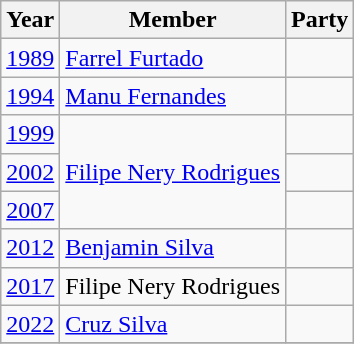<table class="wikitable sortable">
<tr>
<th>Year</th>
<th>Member</th>
<th colspan="2">Party</th>
</tr>
<tr>
<td><a href='#'>1989</a></td>
<td><a href='#'>Farrel Furtado</a></td>
<td></td>
</tr>
<tr>
<td><a href='#'>1994</a></td>
<td><a href='#'>Manu Fernandes</a></td>
<td></td>
</tr>
<tr>
<td><a href='#'>1999</a></td>
<td rowspan=3><a href='#'>Filipe Nery Rodrigues</a></td>
<td></td>
</tr>
<tr>
<td><a href='#'>2002</a></td>
<td></td>
</tr>
<tr>
<td><a href='#'>2007</a></td>
<td></td>
</tr>
<tr>
<td><a href='#'>2012</a></td>
<td><a href='#'>Benjamin Silva</a></td>
<td></td>
</tr>
<tr>
<td><a href='#'>2017</a></td>
<td>Filipe Nery Rodrigues</td>
<td></td>
</tr>
<tr>
<td><a href='#'>2022</a></td>
<td><a href='#'>Cruz Silva</a></td>
<td></td>
</tr>
<tr>
</tr>
</table>
